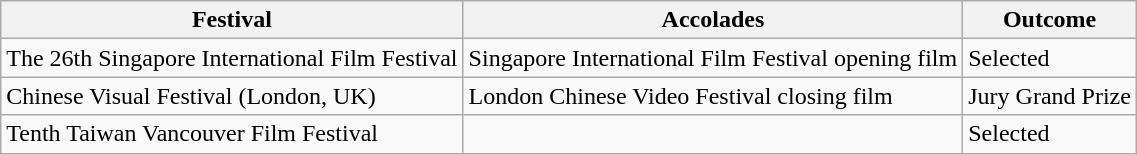<table class="wikitable">
<tr>
<th><strong>Festival</strong></th>
<th><strong>Accolades</strong></th>
<th><strong>Outcome</strong></th>
</tr>
<tr>
<td>The 26th Singapore International Film Festival</td>
<td>Singapore International Film Festival opening film</td>
<td>Selected</td>
</tr>
<tr>
<td>Chinese Visual Festival (London, UK)</td>
<td>London Chinese Video Festival closing film</td>
<td>Jury Grand Prize</td>
</tr>
<tr>
<td>Tenth Taiwan Vancouver Film Festival</td>
<td></td>
<td>Selected</td>
</tr>
</table>
